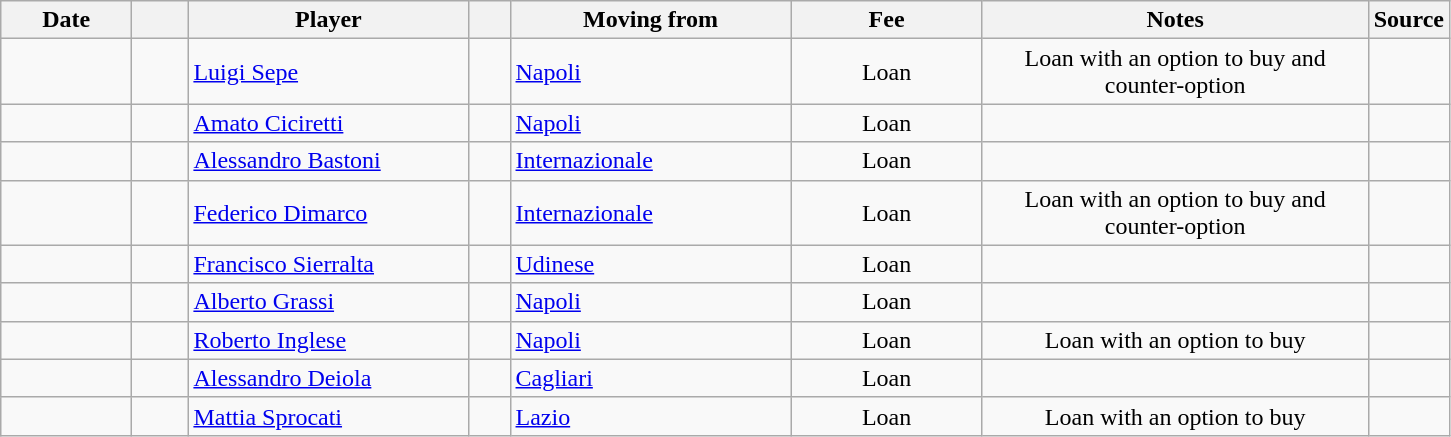<table class="wikitable sortable">
<tr>
<th style="width:80px;">Date</th>
<th style="width:30px;"></th>
<th style="width:180px;">Player</th>
<th style="width:20px;"></th>
<th style="width:180px;">Moving from</th>
<th style="width:120px;" class="unsortable">Fee</th>
<th style="width:250px;" class="unsortable">Notes</th>
<th style="width:20px;">Source</th>
</tr>
<tr>
<td></td>
<td align=center></td>
<td> <a href='#'>Luigi Sepe</a></td>
<td align=center></td>
<td> <a href='#'>Napoli</a></td>
<td align=center>Loan</td>
<td align=center>Loan with an option to buy and counter-option</td>
<td></td>
</tr>
<tr>
<td></td>
<td align=center></td>
<td> <a href='#'>Amato Ciciretti</a></td>
<td align=center></td>
<td> <a href='#'>Napoli</a></td>
<td align=center>Loan</td>
<td align=center></td>
<td></td>
</tr>
<tr>
<td></td>
<td align=center></td>
<td> <a href='#'>Alessandro Bastoni</a></td>
<td align=center></td>
<td> <a href='#'>Internazionale</a></td>
<td align=center>Loan</td>
<td align=center></td>
<td></td>
</tr>
<tr>
<td></td>
<td align=center></td>
<td> <a href='#'>Federico Dimarco</a></td>
<td align=center></td>
<td> <a href='#'>Internazionale</a></td>
<td align=center>Loan</td>
<td align=center>Loan with an option to buy and counter-option</td>
<td></td>
</tr>
<tr>
<td></td>
<td align=center></td>
<td> <a href='#'>Francisco Sierralta</a></td>
<td align=center></td>
<td> <a href='#'>Udinese</a></td>
<td align=center>Loan</td>
<td align=center></td>
<td></td>
</tr>
<tr>
<td></td>
<td align=center></td>
<td> <a href='#'>Alberto Grassi</a></td>
<td align=center></td>
<td> <a href='#'>Napoli</a></td>
<td align=center>Loan</td>
<td align=center></td>
<td></td>
</tr>
<tr>
<td></td>
<td align=center></td>
<td> <a href='#'>Roberto Inglese</a></td>
<td align=center></td>
<td> <a href='#'>Napoli</a></td>
<td align=center>Loan</td>
<td align=center>Loan with an option to buy</td>
<td></td>
</tr>
<tr>
<td></td>
<td align=center></td>
<td> <a href='#'>Alessandro Deiola</a></td>
<td align=center></td>
<td> <a href='#'>Cagliari</a></td>
<td align=center>Loan</td>
<td align=center></td>
<td></td>
</tr>
<tr>
<td></td>
<td align=center></td>
<td> <a href='#'>Mattia Sprocati</a></td>
<td align=center></td>
<td> <a href='#'>Lazio</a></td>
<td align=center>Loan</td>
<td align=center>Loan with an option to buy</td>
<td></td>
</tr>
</table>
